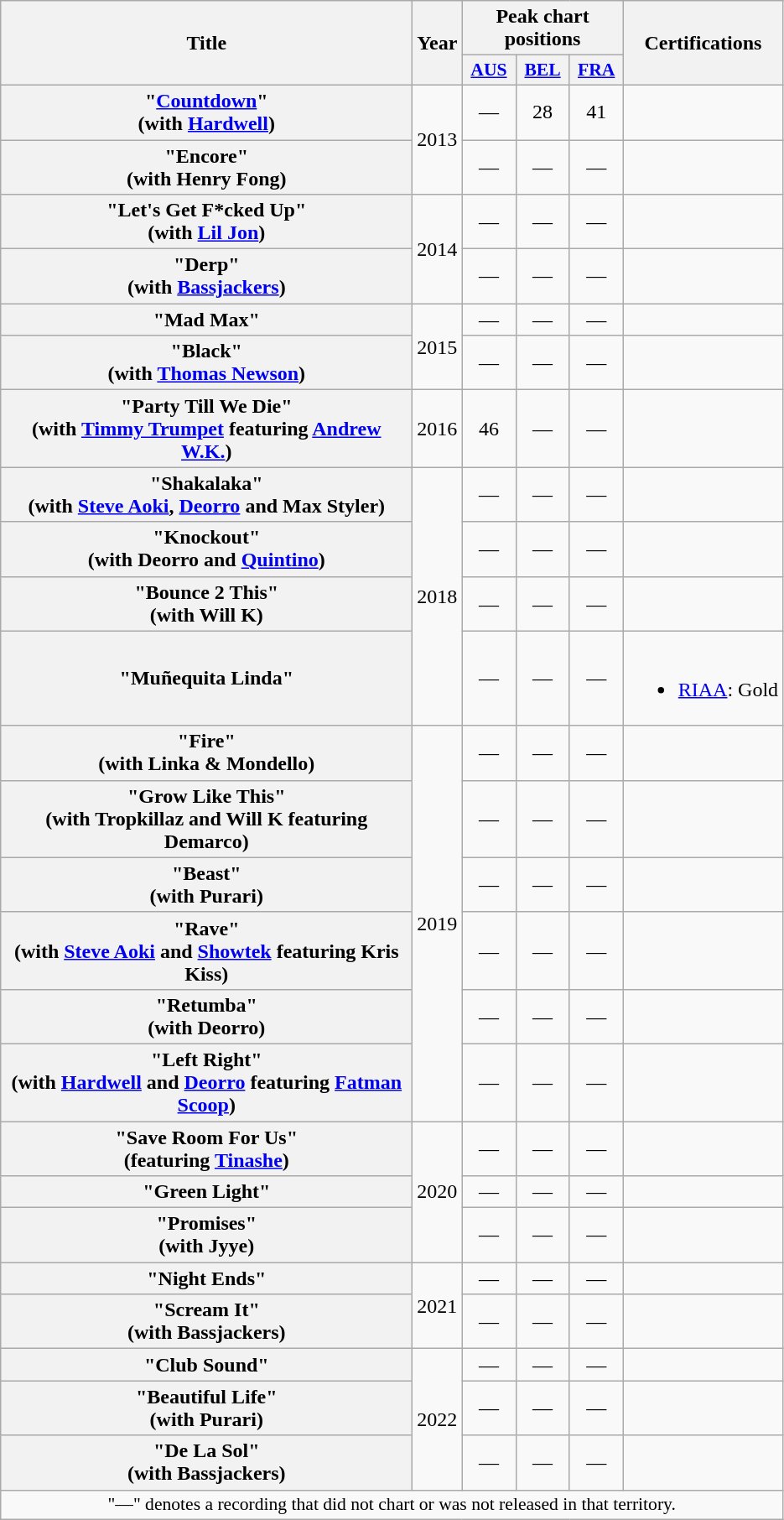<table class="wikitable plainrowheaders" style="text-align:center;">
<tr>
<th scope="col" rowspan="2" style="width:20em;">Title</th>
<th scope="col" rowspan="2" style="width:1em;">Year</th>
<th scope="col" colspan="3">Peak chart positions</th>
<th scope="col" rowspan="2">Certifications</th>
</tr>
<tr>
<th scope="col" style="width:2.5em;font-size:90%;"><a href='#'>AUS</a><br></th>
<th scope="col" style="width:2.5em;font-size:90%;"><a href='#'>BEL</a></th>
<th scope="col" style="width:2.5em;font-size:90%;"><a href='#'>FRA</a></th>
</tr>
<tr>
<th scope="row">"<a href='#'>Countdown</a>"<br><span>(with <a href='#'>Hardwell</a>)</span></th>
<td rowspan="2">2013</td>
<td>—</td>
<td>28</td>
<td>41</td>
<td></td>
</tr>
<tr>
<th scope="row">"Encore"<br><span>(with Henry Fong)</span></th>
<td>—</td>
<td>—</td>
<td>—</td>
<td></td>
</tr>
<tr>
<th scope="row">"Let's Get F*cked Up"<br><span>(with <a href='#'>Lil Jon</a>)</span></th>
<td rowspan="2">2014</td>
<td>—</td>
<td>—</td>
<td>—</td>
<td></td>
</tr>
<tr>
<th scope="row">"Derp"<br><span>(with <a href='#'>Bassjackers</a>)</span></th>
<td>—</td>
<td>—</td>
<td>—</td>
<td></td>
</tr>
<tr>
<th scope="row">"Mad Max"</th>
<td rowspan="2">2015</td>
<td>—</td>
<td>—</td>
<td>—</td>
<td></td>
</tr>
<tr>
<th scope="row">"Black"<br><span>(with <a href='#'>Thomas Newson</a>)</span></th>
<td>—</td>
<td>—</td>
<td>—</td>
<td></td>
</tr>
<tr>
<th scope="row">"Party Till We Die"<br><span>(with <a href='#'>Timmy Trumpet</a> featuring <a href='#'>Andrew W.K.</a>)</span></th>
<td>2016</td>
<td>46</td>
<td>—</td>
<td>—</td>
<td></td>
</tr>
<tr>
<th scope="row">"Shakalaka"<br><span>(with <a href='#'>Steve Aoki</a>, <a href='#'>Deorro</a> and Max Styler)</span></th>
<td rowspan="4">2018</td>
<td>—</td>
<td>—</td>
<td>—</td>
<td></td>
</tr>
<tr>
<th scope="row">"Knockout"<br><span>(with Deorro and <a href='#'>Quintino</a>)</span></th>
<td>—</td>
<td>—</td>
<td>—</td>
<td></td>
</tr>
<tr>
<th scope="row">"Bounce 2 This"<br><span>(with Will K)</span></th>
<td>—</td>
<td>—</td>
<td>—</td>
<td></td>
</tr>
<tr>
<th scope="row">"Muñequita Linda"<br></th>
<td>—</td>
<td>—</td>
<td>—</td>
<td><br><ul><li><a href='#'>RIAA</a>: Gold </li></ul></td>
</tr>
<tr>
<th scope="row">"Fire"<br><span>(with Linka & Mondello)</span></th>
<td rowspan="6">2019</td>
<td>—</td>
<td>—</td>
<td>—</td>
<td></td>
</tr>
<tr>
<th scope="row">"Grow Like This"<br><span>(with Tropkillaz and Will K featuring Demarco)</span></th>
<td>—</td>
<td>—</td>
<td>—</td>
<td></td>
</tr>
<tr>
<th scope="row">"Beast"<br><span>(with Purari)</span></th>
<td>—</td>
<td>—</td>
<td>—</td>
<td></td>
</tr>
<tr>
<th scope="row">"Rave"<br><span>(with <a href='#'>Steve Aoki</a> and <a href='#'>Showtek</a> featuring Kris Kiss)</span></th>
<td>—</td>
<td>—</td>
<td>—</td>
<td></td>
</tr>
<tr>
<th scope="row">"Retumba"<br><span>(with Deorro)</span></th>
<td>—</td>
<td>—</td>
<td>—</td>
<td></td>
</tr>
<tr>
<th scope="row">"Left Right"<br><span>(with <a href='#'>Hardwell</a> and <a href='#'>Deorro</a> featuring <a href='#'>Fatman Scoop</a>)</span></th>
<td>—</td>
<td>—</td>
<td>—</td>
<td></td>
</tr>
<tr>
<th scope="row">"Save Room For Us"<br><span>(featuring <a href='#'>Tinashe</a>)</span></th>
<td rowspan="3">2020</td>
<td>—</td>
<td>—</td>
<td>—</td>
<td></td>
</tr>
<tr>
<th scope="row">"Green Light"</th>
<td>—</td>
<td>—</td>
<td>—</td>
<td></td>
</tr>
<tr>
<th scope="row">"Promises" <br><span>(with Jyye)</span></th>
<td>—</td>
<td>—</td>
<td>—</td>
<td></td>
</tr>
<tr>
<th scope="row">"Night Ends"</th>
<td rowspan="2">2021</td>
<td>—</td>
<td>—</td>
<td>—</td>
<td></td>
</tr>
<tr>
<th scope="row">"Scream It" <br><span>(with Bassjackers)</span></th>
<td>—</td>
<td>—</td>
<td>—</td>
<td></td>
</tr>
<tr>
<th scope="row">"Club Sound"</th>
<td rowspan="3">2022</td>
<td>—</td>
<td>—</td>
<td>—</td>
<td></td>
</tr>
<tr>
<th scope="row">"Beautiful Life" <br><span>(with Purari)</span></th>
<td>—</td>
<td>—</td>
<td>—</td>
<td></td>
</tr>
<tr>
<th scope="row">"De La Sol" <br><span>(with Bassjackers)</span></th>
<td>—</td>
<td>—</td>
<td>—</td>
<td></td>
</tr>
<tr>
<td colspan="6" style="font-size:90%">"—" denotes a recording that did not chart or was not released in that territory.</td>
</tr>
</table>
